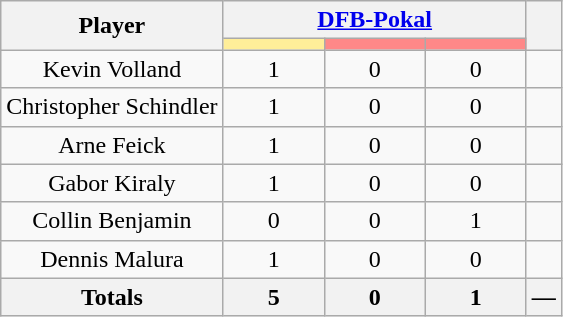<table class="wikitable" style="text-align:center;">
<tr style="text-align:center;">
<th rowspan="2">Player</th>
<th colspan="3"><a href='#'>DFB-Pokal</a></th>
<th rowspan="2"></th>
</tr>
<tr>
<th style="width:60px; background:#fe9;"></th>
<th style="width:60px; background:#ff8888;"></th>
<th style="width:60px; background:#ff8888;"></th>
</tr>
<tr>
<td>Kevin Volland</td>
<td>1</td>
<td>0</td>
<td>0</td>
<td></td>
</tr>
<tr>
<td>Christopher Schindler</td>
<td>1</td>
<td>0</td>
<td>0</td>
<td></td>
</tr>
<tr>
<td>Arne Feick</td>
<td>1</td>
<td>0</td>
<td>0</td>
<td></td>
</tr>
<tr>
<td>Gabor Kiraly</td>
<td>1</td>
<td>0</td>
<td>0</td>
<td></td>
</tr>
<tr>
<td>Collin Benjamin</td>
<td>0</td>
<td>0</td>
<td>1</td>
<td></td>
</tr>
<tr>
<td>Dennis Malura</td>
<td>1</td>
<td>0</td>
<td>0</td>
<td></td>
</tr>
<tr>
<th>Totals</th>
<th>5</th>
<th>0</th>
<th>1</th>
<th>—</th>
</tr>
</table>
